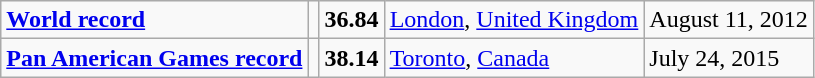<table class="wikitable">
<tr>
<td><strong><a href='#'>World record</a></strong></td>
<td></td>
<td><strong>36.84</strong></td>
<td><a href='#'>London</a>, <a href='#'>United Kingdom</a></td>
<td>August 11, 2012</td>
</tr>
<tr>
<td><strong><a href='#'>Pan American Games record</a></strong></td>
<td></td>
<td><strong>38.14</strong></td>
<td><a href='#'>Toronto</a>, <a href='#'>Canada</a></td>
<td>July 24, 2015</td>
</tr>
</table>
